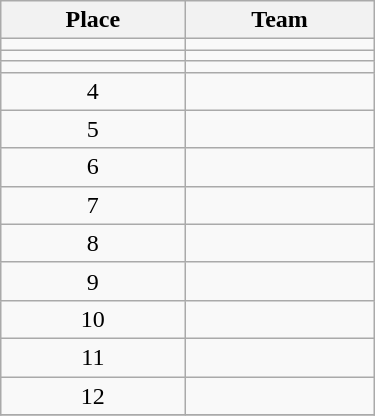<table class="wikitable" width="250px">
<tr>
<th>Place</th>
<th>Team</th>
</tr>
<tr>
<td align=center></td>
<td></td>
</tr>
<tr>
<td align=center></td>
<td></td>
</tr>
<tr>
<td align=center></td>
<td></td>
</tr>
<tr>
<td align=center>4</td>
<td></td>
</tr>
<tr>
<td align=center>5</td>
<td></td>
</tr>
<tr>
<td align=center>6</td>
<td></td>
</tr>
<tr>
<td align=center>7</td>
<td></td>
</tr>
<tr>
<td align=center>8</td>
<td></td>
</tr>
<tr>
<td align=center>9</td>
<td></td>
</tr>
<tr>
<td align=center>10</td>
<td></td>
</tr>
<tr>
<td align=center>11</td>
<td></td>
</tr>
<tr>
<td align=center>12</td>
<td></td>
</tr>
<tr>
</tr>
</table>
